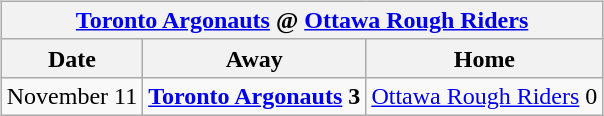<table cellspacing="10">
<tr>
<td valign="top"><br><table class="wikitable">
<tr>
<th colspan="4"><a href='#'>Toronto Argonauts</a> @ <a href='#'>Ottawa Rough Riders</a></th>
</tr>
<tr>
<th>Date</th>
<th>Away</th>
<th>Home</th>
</tr>
<tr>
<td>November 11</td>
<td><strong><a href='#'>Toronto Argonauts</a> 3</strong></td>
<td><a href='#'>Ottawa Rough Riders</a> 0</td>
</tr>
</table>
</td>
</tr>
</table>
